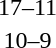<table style="text-align:center">
<tr>
<th width=200></th>
<th width=100></th>
<th width=200></th>
</tr>
<tr>
<td align=right><strong></strong></td>
<td>17–11</td>
<td align=left></td>
</tr>
<tr>
<td align=right><strong></strong></td>
<td>10–9</td>
<td align=left></td>
</tr>
</table>
